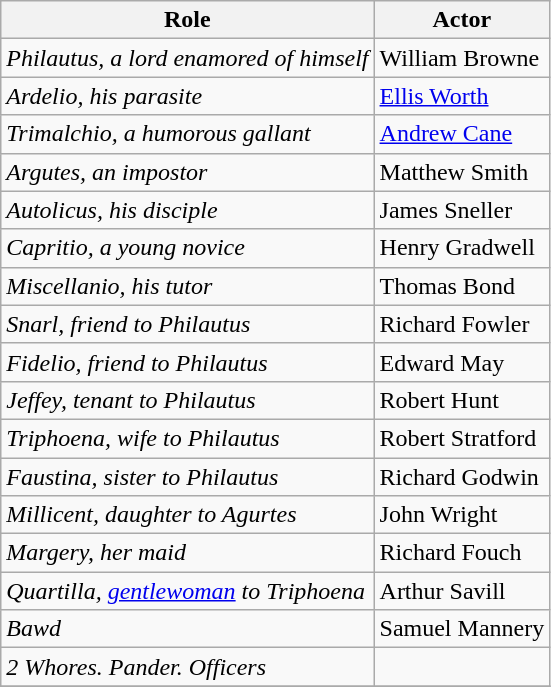<table class="wikitable">
<tr>
<th>Role</th>
<th>Actor</th>
</tr>
<tr>
<td><em>Philautus, a lord enamored of himself</em></td>
<td>William Browne</td>
</tr>
<tr>
<td><em>Ardelio, his parasite</em></td>
<td><a href='#'>Ellis Worth</a></td>
</tr>
<tr>
<td><em>Trimalchio, a humorous gallant</em></td>
<td><a href='#'>Andrew Cane</a></td>
</tr>
<tr>
<td><em>Argutes, an impostor</em></td>
<td>Matthew Smith</td>
</tr>
<tr>
<td><em>Autolicus, his disciple</em></td>
<td>James Sneller</td>
</tr>
<tr>
<td><em>Capritio, a young novice</em></td>
<td>Henry Gradwell</td>
</tr>
<tr>
<td><em>Miscellanio, his tutor</em></td>
<td>Thomas Bond</td>
</tr>
<tr>
<td><em>Snarl, friend to Philautus</em></td>
<td>Richard Fowler</td>
</tr>
<tr>
<td><em>Fidelio, friend to Philautus</em></td>
<td>Edward May</td>
</tr>
<tr>
<td><em>Jeffey, tenant to Philautus</em></td>
<td>Robert Hunt</td>
</tr>
<tr>
<td><em>Triphoena, wife to Philautus</em></td>
<td>Robert Stratford</td>
</tr>
<tr>
<td><em>Faustina, sister to Philautus</em></td>
<td>Richard Godwin</td>
</tr>
<tr>
<td><em>Millicent, daughter to Agurtes</em></td>
<td>John Wright</td>
</tr>
<tr>
<td><em>Margery, her maid</em></td>
<td>Richard Fouch</td>
</tr>
<tr>
<td><em>Quartilla, <a href='#'>gentlewoman</a> to Triphoena</em></td>
<td>Arthur Savill</td>
</tr>
<tr>
<td><em>Bawd</em></td>
<td>Samuel Mannery</td>
</tr>
<tr>
<td><em>2 Whores. Pander. Officers</em></td>
<td></td>
</tr>
<tr>
</tr>
</table>
